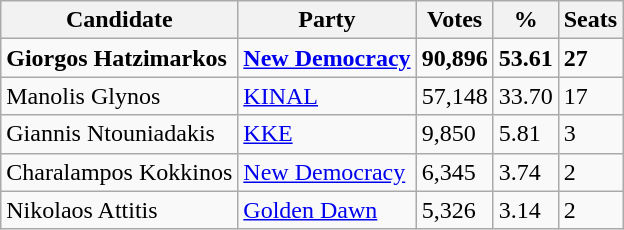<table class=wikitable>
<tr>
<th>Candidate</th>
<th>Party</th>
<th>Votes</th>
<th>%</th>
<th>Seats</th>
</tr>
<tr style="font-weight: bold">
<td><strong>Giorgos Hatzimarkos</strong></td>
<td><strong><a href='#'>New Democracy</a></strong></td>
<td><strong>90,896</strong></td>
<td><strong>53.61</strong></td>
<td><strong>27</strong></td>
</tr>
<tr>
<td>Manolis Glynos</td>
<td><a href='#'>KINAL</a></td>
<td>57,148</td>
<td>33.70</td>
<td>17</td>
</tr>
<tr>
<td>Giannis Ntouniadakis</td>
<td><a href='#'>KKE</a></td>
<td>9,850</td>
<td>5.81</td>
<td>3</td>
</tr>
<tr>
<td>Charalampos Kokkinos</td>
<td><a href='#'>New Democracy</a></td>
<td>6,345</td>
<td>3.74</td>
<td>2</td>
</tr>
<tr>
<td>Nikolaos Attitis</td>
<td><a href='#'>Golden Dawn</a></td>
<td>5,326</td>
<td>3.14</td>
<td>2</td>
</tr>
</table>
